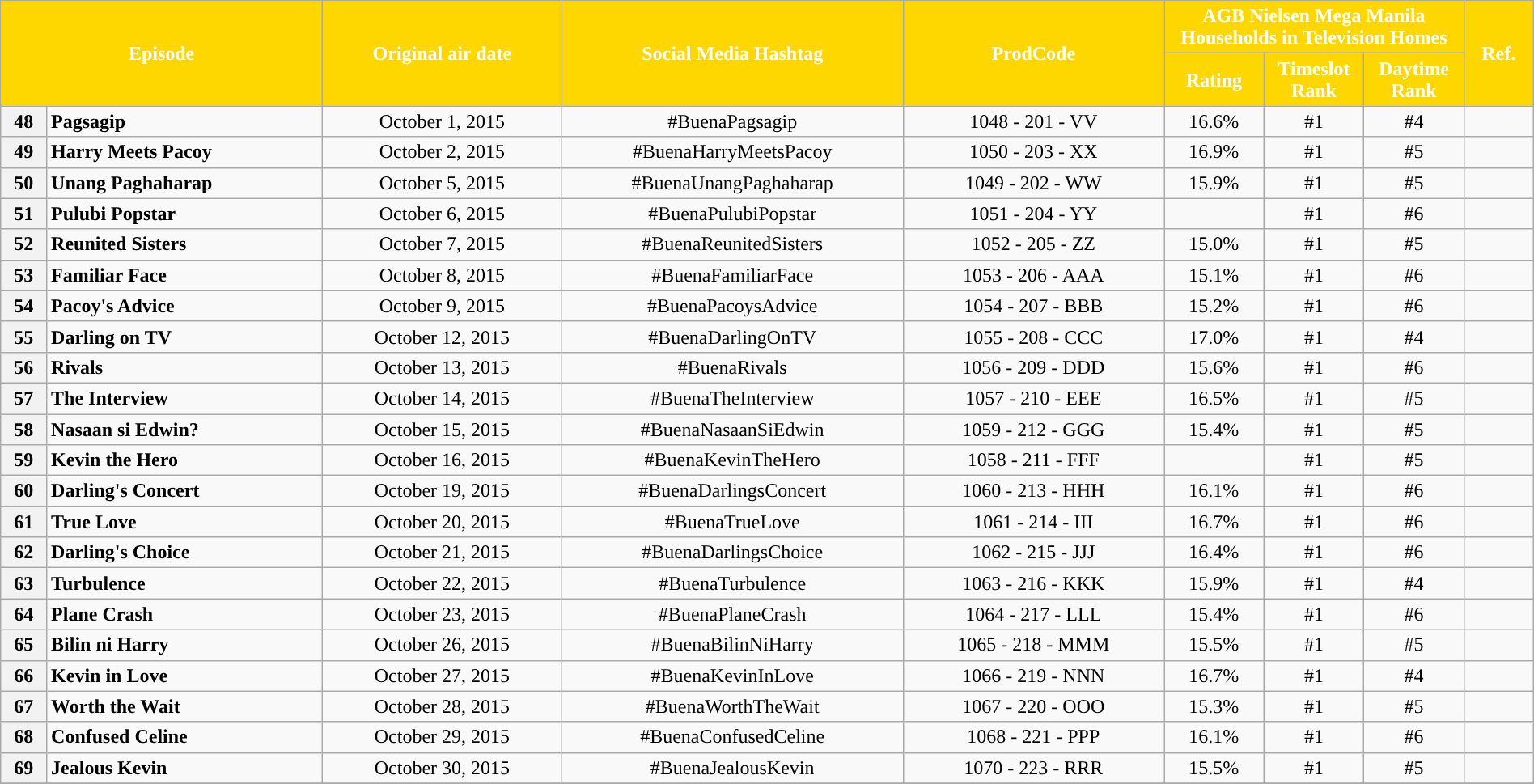<table class="wikitable" style="text-align:center; font-size:100%; line-height:18px;"  width="100%">
<tr>
<th colspan="2" rowspan="2" style="background-color:#FFD700; color:#ffffff;">Episode</th>
<th style="background:#FFD700; color:white" rowspan="2">Original air date</th>
<th style="background:#FFD700; color:white" rowspan="2">Social Media Hashtag</th>
<th style="background-color:#FFD700; color:#ffffff;" rowspan="2">ProdCode</th>
<th style="background-color:#FFD700; color:#ffffff;" colspan="3">AGB Nielsen Mega Manila Households in Television Homes</th>
<th rowspan="2" style="background:#FFD700; color:white">Ref.</th>
</tr>
<tr style="text-align: center style=">
<th style="background-color:#FFD700; width:75px; color:#ffffff;">Rating</th>
<th style="background-color:#FFD700; width:75px; color:#ffffff;">Timeslot Rank</th>
<th style="background-color:#FFD700; width:75px; color:#ffffff;">Daytime Rank</th>
</tr>
<tr>
<th>48</th>
<td style="text-align: left;"><strong>Pagsagip</strong></td>
<td>October 1, 2015</td>
<td>#BuenaPagsagip</td>
<td>1048 - 201 - VV</td>
<td>16.6%</td>
<td>#1</td>
<td>#4</td>
<td></td>
</tr>
<tr>
<th>49</th>
<td style="text-align: left;"><strong>Harry Meets Pacoy</strong></td>
<td>October 2, 2015</td>
<td>#BuenaHarryMeetsPacoy</td>
<td>1050 - 203 - XX</td>
<td>16.9%</td>
<td>#1</td>
<td>#5</td>
<td></td>
</tr>
<tr>
<th>50</th>
<td style="text-align: left;"><strong>Unang Paghaharap</strong></td>
<td>October 5, 2015</td>
<td>#BuenaUnangPaghaharap</td>
<td>1049 - 202 - WW</td>
<td>15.9%</td>
<td>#1</td>
<td>#5</td>
<td></td>
</tr>
<tr>
<th>51</th>
<td style="text-align: left;"><strong>Pulubi Popstar</strong></td>
<td>October 6, 2015</td>
<td>#BuenaPulubiPopstar</td>
<td>1051 - 204 - YY</td>
<td></td>
<td>#1</td>
<td>#6</td>
<td></td>
</tr>
<tr>
<th>52</th>
<td style="text-align: left;"><strong>Reunited Sisters</strong></td>
<td>October 7, 2015</td>
<td>#BuenaReunitedSisters</td>
<td>1052 - 205 - ZZ</td>
<td>15.0%</td>
<td>#1</td>
<td>#5</td>
<td></td>
</tr>
<tr>
<th>53</th>
<td style="text-align: left;"><strong>Familiar Face</strong></td>
<td>October 8, 2015</td>
<td>#BuenaFamiliarFace</td>
<td>1053 - 206 - AAA</td>
<td>15.1%</td>
<td>#1</td>
<td>#6</td>
<td></td>
</tr>
<tr>
<th>54</th>
<td style="text-align: left;"><strong>Pacoy's Advice</strong></td>
<td>October 9, 2015</td>
<td>#BuenaPacoysAdvice</td>
<td>1054 - 207 - BBB</td>
<td>15.2%</td>
<td>#1</td>
<td>#6</td>
<td></td>
</tr>
<tr>
<th>55</th>
<td style="text-align: left;"><strong>Darling on TV</strong></td>
<td>October 12, 2015</td>
<td>#BuenaDarlingOnTV</td>
<td>1055 - 208 - CCC</td>
<td>17.0%</td>
<td>#1</td>
<td>#4</td>
<td></td>
</tr>
<tr>
<th>56</th>
<td style="text-align: left;"><strong>Rivals</strong></td>
<td>October 13, 2015</td>
<td>#BuenaRivals</td>
<td>1056 - 209 - DDD</td>
<td>15.6%</td>
<td>#1</td>
<td>#6</td>
<td></td>
</tr>
<tr>
<th>57</th>
<td style="text-align: left;"><strong>The Interview</strong></td>
<td>October 14, 2015</td>
<td>#BuenaTheInterview</td>
<td>1057 - 210 - EEE</td>
<td>16.5%</td>
<td>#1</td>
<td>#5</td>
<td></td>
</tr>
<tr>
<th>58</th>
<td style="text-align: left;"><strong>Nasaan si Edwin?</strong></td>
<td>October 15, 2015</td>
<td>#BuenaNasaanSiEdwin</td>
<td>1059 - 212 - GGG</td>
<td>15.4%</td>
<td>#1</td>
<td>#5</td>
<td></td>
</tr>
<tr>
<th>59</th>
<td style="text-align: left;"><strong>Kevin the Hero</strong></td>
<td>October 16, 2015</td>
<td>#BuenaKevinTheHero</td>
<td>1058 - 211 - FFF</td>
<td></td>
<td>#1</td>
<td>#5</td>
<td></td>
</tr>
<tr>
<th>60</th>
<td style="text-align: left;"><strong>Darling's Concert</strong></td>
<td>October 19, 2015</td>
<td>#BuenaDarlingsConcert</td>
<td>1060 - 213 - HHH</td>
<td>16.1%</td>
<td>#1</td>
<td>#6</td>
<td></td>
</tr>
<tr>
<th>61</th>
<td style="text-align: left;"><strong>True Love</strong></td>
<td>October 20, 2015</td>
<td>#BuenaTrueLove</td>
<td>1061 - 214 - III</td>
<td>16.7%</td>
<td>#1</td>
<td>#6</td>
<td></td>
</tr>
<tr>
<th>62</th>
<td style="text-align: left;"><strong>Darling's Choice</strong></td>
<td>October 21, 2015</td>
<td>#BuenaDarlingsChoice</td>
<td>1062 - 215 - JJJ</td>
<td>16.4%</td>
<td>#1</td>
<td>#6</td>
<td></td>
</tr>
<tr>
<th>63</th>
<td style="text-align: left;"><strong>Turbulence</strong></td>
<td>October 22, 2015</td>
<td>#BuenaTurbulence</td>
<td>1063 - 216 - KKK</td>
<td>15.9%</td>
<td>#1</td>
<td>#4</td>
<td></td>
</tr>
<tr>
<th>64</th>
<td style="text-align: left;"><strong>Plane Crash</strong></td>
<td>October 23, 2015</td>
<td>#BuenaPlaneCrash</td>
<td>1064 - 217 - LLL</td>
<td>15.4%</td>
<td>#1</td>
<td>#6</td>
<td></td>
</tr>
<tr>
<th>65</th>
<td style="text-align: left;"><strong>Bilin ni Harry</strong></td>
<td>October 26, 2015</td>
<td>#BuenaBilinNiHarry</td>
<td>1065 - 218 - MMM</td>
<td>15.5%</td>
<td>#1</td>
<td>#5</td>
<td></td>
</tr>
<tr>
<th>66</th>
<td style="text-align: left;"><strong>Kevin in Love</strong></td>
<td>October 27, 2015</td>
<td>#BuenaKevinInLove</td>
<td>1066 - 219 - NNN</td>
<td>16.7%</td>
<td>#1</td>
<td>#4</td>
<td></td>
</tr>
<tr>
<th>67</th>
<td style="text-align: left;"><strong>Worth the Wait</strong></td>
<td>October 28, 2015</td>
<td>#BuenaWorthTheWait</td>
<td>1067 - 220 - OOO</td>
<td>15.3%</td>
<td>#1</td>
<td>#5</td>
<td></td>
</tr>
<tr>
<th>68</th>
<td style="text-align: left;"><strong>Confused Celine</strong></td>
<td>October 29, 2015</td>
<td>#BuenaConfusedCeline</td>
<td>1068 - 221 - PPP</td>
<td>16.1%</td>
<td>#1</td>
<td>#6</td>
<td></td>
</tr>
<tr>
<th>69</th>
<td style="text-align: left;"><strong>Jealous Kevin</strong></td>
<td>October 30, 2015</td>
<td>#BuenaJealousKevin</td>
<td>1070 - 223 - RRR</td>
<td>15.5%</td>
<td>#1</td>
<td>#5</td>
<td></td>
</tr>
<tr>
</tr>
</table>
